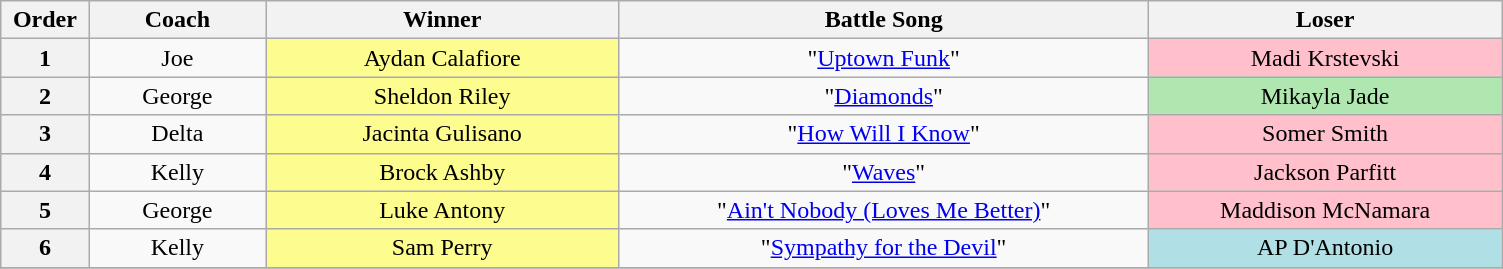<table class="wikitable sortable" style="text-align: center; width: auto;">
<tr>
<th style="width:5%;">Order</th>
<th style="width:10%;">Coach</th>
<th style="width:20%;">Winner</th>
<th style="width:30%;">Battle Song</th>
<th style="width:20%;">Loser</th>
</tr>
<tr>
<th>1</th>
<td>Joe</td>
<td bgcolor="#fdfc8f">Aydan Calafiore</td>
<td>"<a href='#'>Uptown Funk</a>"</td>
<td bgcolor="pink">Madi Krstevski</td>
</tr>
<tr>
<th>2</th>
<td>George</td>
<td bgcolor="#fdfc8f">Sheldon Riley</td>
<td>"<a href='#'>Diamonds</a>"</td>
<td bgcolor="#b0e6b0">Mikayla Jade</td>
</tr>
<tr>
<th>3</th>
<td>Delta</td>
<td bgcolor="#fdfc8f">Jacinta Gulisano</td>
<td>"<a href='#'>How Will I Know</a>"</td>
<td bgcolor="pink">Somer Smith</td>
</tr>
<tr>
<th>4</th>
<td>Kelly</td>
<td bgcolor="#fdfc8f">Brock Ashby</td>
<td>"<a href='#'>Waves</a>"</td>
<td bgcolor="pink">Jackson Parfitt</td>
</tr>
<tr>
<th>5</th>
<td>George</td>
<td bgcolor="#fdfc8f">Luke Antony</td>
<td>"<a href='#'>Ain't Nobody (Loves Me Better)</a>"</td>
<td bgcolor="pink">Maddison McNamara</td>
</tr>
<tr>
<th>6</th>
<td>Kelly</td>
<td bgcolor="#fdfc8f">Sam Perry</td>
<td>"<a href='#'>Sympathy for the Devil</a>"</td>
<td bgcolor="B0E0E6">AP D'Antonio</td>
</tr>
<tr>
</tr>
</table>
